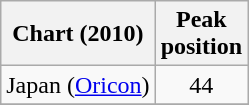<table class="wikitable">
<tr>
<th align="left">Chart (2010)</th>
<th align="left">Peak<br>position</th>
</tr>
<tr>
<td align="left">Japan (<a href='#'>Oricon</a>)</td>
<td align="center">44</td>
</tr>
<tr>
</tr>
</table>
